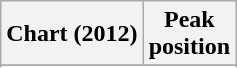<table class="wikitable sortable plainrowheaders">
<tr>
<th>Chart (2012)</th>
<th>Peak<br>position</th>
</tr>
<tr>
</tr>
<tr>
</tr>
<tr>
</tr>
</table>
